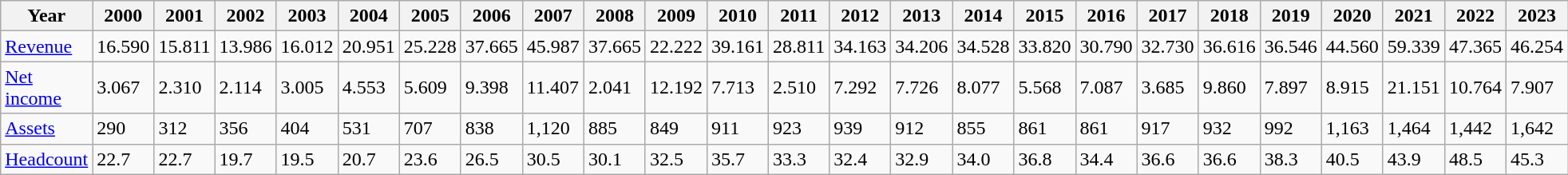<table class="wikitable">
<tr>
<th>Year</th>
<th>2000</th>
<th>2001</th>
<th>2002</th>
<th>2003</th>
<th>2004</th>
<th>2005</th>
<th>2006</th>
<th>2007</th>
<th>2008</th>
<th>2009</th>
<th>2010</th>
<th>2011</th>
<th>2012</th>
<th>2013</th>
<th>2014</th>
<th>2015</th>
<th>2016</th>
<th>2017</th>
<th>2018</th>
<th>2019</th>
<th>2020</th>
<th>2021</th>
<th>2022</th>
<th>2023</th>
</tr>
<tr>
<td><a href='#'>Revenue</a></td>
<td>16.590</td>
<td>15.811</td>
<td>13.986</td>
<td>16.012</td>
<td>20.951</td>
<td>25.228</td>
<td>37.665</td>
<td>45.987</td>
<td>37.665</td>
<td>22.222</td>
<td>39.161</td>
<td>28.811</td>
<td>34.163</td>
<td>34.206</td>
<td>34.528</td>
<td>33.820</td>
<td>30.790</td>
<td>32.730</td>
<td>36.616</td>
<td>36.546</td>
<td>44.560</td>
<td>59.339</td>
<td>47.365</td>
<td>46.254</td>
</tr>
<tr>
<td><a href='#'>Net income</a></td>
<td>3.067</td>
<td>2.310</td>
<td>2.114</td>
<td>3.005</td>
<td>4.553</td>
<td>5.609</td>
<td>9.398</td>
<td>11.407</td>
<td>2.041</td>
<td>12.192</td>
<td>7.713</td>
<td>2.510</td>
<td>7.292</td>
<td>7.726</td>
<td>8.077</td>
<td>5.568</td>
<td>7.087</td>
<td>3.685</td>
<td>9.860</td>
<td>7.897</td>
<td>8.915</td>
<td>21.151</td>
<td>10.764</td>
<td>7.907</td>
</tr>
<tr>
<td><a href='#'>Assets</a></td>
<td>290</td>
<td>312</td>
<td>356</td>
<td>404</td>
<td>531</td>
<td>707</td>
<td>838</td>
<td>1,120</td>
<td>885</td>
<td>849</td>
<td>911</td>
<td>923</td>
<td>939</td>
<td>912</td>
<td>855</td>
<td>861</td>
<td>861</td>
<td>917</td>
<td>932</td>
<td>992</td>
<td>1,163</td>
<td>1,464</td>
<td>1,442</td>
<td>1,642</td>
</tr>
<tr>
<td><a href='#'>Headcount</a></td>
<td>22.7</td>
<td>22.7</td>
<td>19.7</td>
<td>19.5</td>
<td>20.7</td>
<td>23.6</td>
<td>26.5</td>
<td>30.5</td>
<td>30.1</td>
<td>32.5</td>
<td>35.7</td>
<td>33.3</td>
<td>32.4</td>
<td>32.9</td>
<td>34.0</td>
<td>36.8</td>
<td>34.4</td>
<td>36.6</td>
<td>36.6</td>
<td>38.3</td>
<td>40.5</td>
<td>43.9</td>
<td>48.5</td>
<td>45.3</td>
</tr>
</table>
